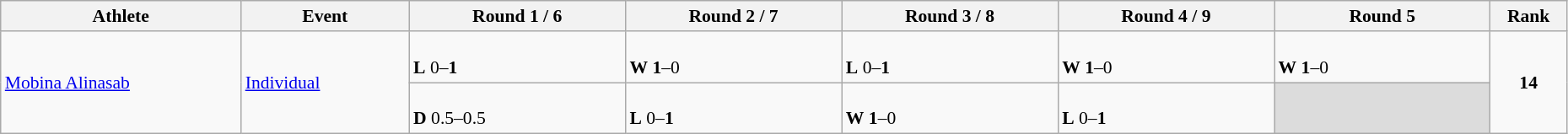<table class="wikitable" width="98%" style="text-align:left; font-size:90%">
<tr>
<th width="10%">Athlete</th>
<th width="7%">Event</th>
<th width="9%">Round 1 / 6</th>
<th width="9%">Round 2 / 7</th>
<th width="9%">Round 3 / 8</th>
<th width="9%">Round 4 / 9</th>
<th width="9%">Round 5</th>
<th width="3%">Rank</th>
</tr>
<tr>
<td rowspan=2><a href='#'>Mobina Alinasab</a></td>
<td rowspan=2><a href='#'>Individual</a></td>
<td><br><strong>L</strong> 0–<strong>1</strong></td>
<td><br><strong>W</strong> <strong>1</strong>–0</td>
<td><br><strong>L</strong> 0–<strong>1</strong></td>
<td><br><strong>W</strong> <strong>1</strong>–0</td>
<td><br><strong>W</strong> <strong>1</strong>–0</td>
<td rowspan=2 align=center><strong>14</strong></td>
</tr>
<tr>
<td><br><strong>D</strong> 0.5–0.5</td>
<td><br><strong>L</strong> 0–<strong>1</strong></td>
<td><br><strong>W</strong> <strong>1</strong>–0</td>
<td><br><strong>L</strong> 0–<strong>1</strong></td>
<td bgcolor=#DCDCDC></td>
</tr>
</table>
